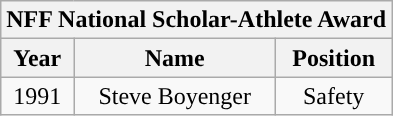<table class="wikitable">
<tr align="center">
<th colspan=5>NFF National Scholar-Athlete Award</th>
</tr>
<tr>
<th>Year</th>
<th>Name</th>
<th>Position</th>
</tr>
<tr align="center" bgcolor="">
<td>1991</td>
<td>Steve Boyenger</td>
<td>Safety</td>
</tr>
</table>
